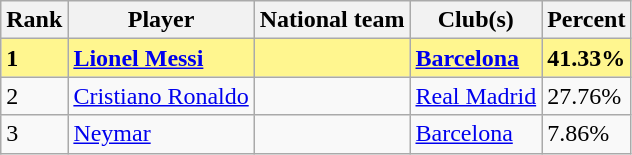<table class="wikitable">
<tr>
<th>Rank</th>
<th>Player</th>
<th>National team</th>
<th>Club(s)</th>
<th>Percent</th>
</tr>
<tr style="background-color: #FFF68F; font-weight: bold;">
<td>1</td>
<td><a href='#'>Lionel Messi</a></td>
<td></td>
<td>  <a href='#'>Barcelona</a></td>
<td>41.33%</td>
</tr>
<tr>
<td>2</td>
<td><a href='#'>Cristiano Ronaldo</a></td>
<td></td>
<td> <a href='#'>Real Madrid</a></td>
<td>27.76%</td>
</tr>
<tr>
<td>3</td>
<td><a href='#'>Neymar</a></td>
<td></td>
<td> <a href='#'>Barcelona</a></td>
<td>7.86%</td>
</tr>
</table>
